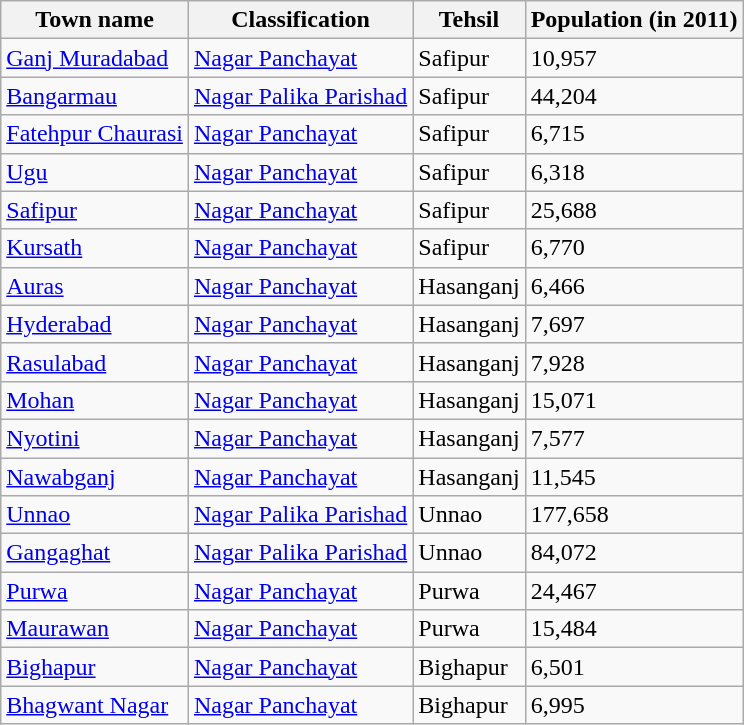<table class="wikitable sortable">
<tr>
<th>Town name</th>
<th>Classification</th>
<th>Tehsil</th>
<th>Population (in 2011)</th>
</tr>
<tr>
<td><a href='#'>Ganj Muradabad</a></td>
<td><a href='#'>Nagar Panchayat</a></td>
<td>Safipur</td>
<td>10,957</td>
</tr>
<tr>
<td><a href='#'>Bangarmau</a></td>
<td><a href='#'>Nagar Palika Parishad</a></td>
<td>Safipur</td>
<td>44,204</td>
</tr>
<tr>
<td><a href='#'>Fatehpur Chaurasi</a></td>
<td><a href='#'>Nagar Panchayat</a></td>
<td>Safipur</td>
<td>6,715</td>
</tr>
<tr>
<td><a href='#'>Ugu</a></td>
<td><a href='#'>Nagar Panchayat</a></td>
<td>Safipur</td>
<td>6,318</td>
</tr>
<tr>
<td><a href='#'>Safipur</a></td>
<td><a href='#'>Nagar Panchayat</a></td>
<td>Safipur</td>
<td>25,688</td>
</tr>
<tr>
<td><a href='#'>Kursath</a></td>
<td><a href='#'>Nagar Panchayat</a></td>
<td>Safipur</td>
<td>6,770</td>
</tr>
<tr>
<td><a href='#'>Auras</a></td>
<td><a href='#'>Nagar Panchayat</a></td>
<td>Hasanganj</td>
<td>6,466</td>
</tr>
<tr>
<td><a href='#'>Hyderabad</a></td>
<td><a href='#'>Nagar Panchayat</a></td>
<td>Hasanganj</td>
<td>7,697</td>
</tr>
<tr>
<td><a href='#'>Rasulabad</a></td>
<td><a href='#'>Nagar Panchayat</a></td>
<td>Hasanganj</td>
<td>7,928</td>
</tr>
<tr>
<td><a href='#'>Mohan</a></td>
<td><a href='#'>Nagar Panchayat</a></td>
<td>Hasanganj</td>
<td>15,071</td>
</tr>
<tr>
<td><a href='#'>Nyotini</a></td>
<td><a href='#'>Nagar Panchayat</a></td>
<td>Hasanganj</td>
<td>7,577</td>
</tr>
<tr>
<td><a href='#'>Nawabganj</a></td>
<td><a href='#'>Nagar Panchayat</a></td>
<td>Hasanganj</td>
<td>11,545</td>
</tr>
<tr>
<td><a href='#'>Unnao</a></td>
<td><a href='#'>Nagar Palika Parishad</a></td>
<td>Unnao</td>
<td>177,658</td>
</tr>
<tr>
<td><a href='#'>Gangaghat</a></td>
<td><a href='#'>Nagar Palika Parishad</a></td>
<td>Unnao</td>
<td>84,072</td>
</tr>
<tr>
<td><a href='#'>Purwa</a></td>
<td><a href='#'>Nagar Panchayat</a></td>
<td>Purwa</td>
<td>24,467</td>
</tr>
<tr>
<td><a href='#'>Maurawan</a></td>
<td><a href='#'>Nagar Panchayat</a></td>
<td>Purwa</td>
<td>15,484</td>
</tr>
<tr>
<td><a href='#'>Bighapur</a></td>
<td><a href='#'>Nagar Panchayat</a></td>
<td>Bighapur</td>
<td>6,501</td>
</tr>
<tr>
<td><a href='#'>Bhagwant Nagar</a></td>
<td><a href='#'>Nagar Panchayat</a></td>
<td>Bighapur</td>
<td>6,995</td>
</tr>
</table>
